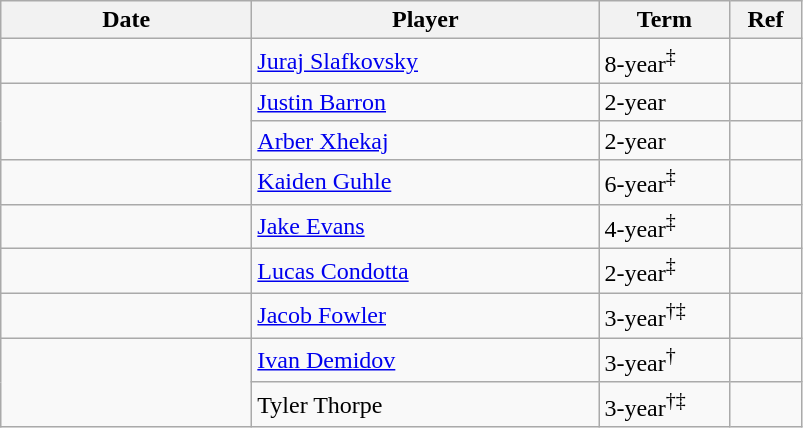<table class="wikitable">
<tr>
<th style="width: 10em;">Date</th>
<th style="width: 14em;">Player</th>
<th style="width: 5em;">Term</th>
<th style="width: 2.5em;">Ref</th>
</tr>
<tr>
<td></td>
<td><a href='#'>Juraj Slafkovsky</a></td>
<td>8-year<sup>‡</sup></td>
<td></td>
</tr>
<tr>
<td rowspan=2></td>
<td><a href='#'>Justin Barron</a></td>
<td>2-year</td>
<td></td>
</tr>
<tr>
<td><a href='#'>Arber Xhekaj</a></td>
<td>2-year</td>
<td></td>
</tr>
<tr>
<td></td>
<td><a href='#'>Kaiden Guhle</a></td>
<td>6-year<sup>‡</sup></td>
<td></td>
</tr>
<tr>
<td></td>
<td><a href='#'>Jake Evans</a></td>
<td>4-year<sup>‡</sup></td>
<td></td>
</tr>
<tr>
<td></td>
<td><a href='#'>Lucas Condotta</a></td>
<td>2-year<sup>‡</sup></td>
<td></td>
</tr>
<tr>
<td></td>
<td><a href='#'>Jacob Fowler</a></td>
<td>3-year<sup>†‡</sup></td>
<td></td>
</tr>
<tr>
<td rowspan=2></td>
<td><a href='#'>Ivan Demidov</a></td>
<td>3-year<sup>†</sup></td>
<td><br></td>
</tr>
<tr>
<td>Tyler Thorpe</td>
<td>3-year<sup>†‡</sup></td>
<td></td>
</tr>
</table>
